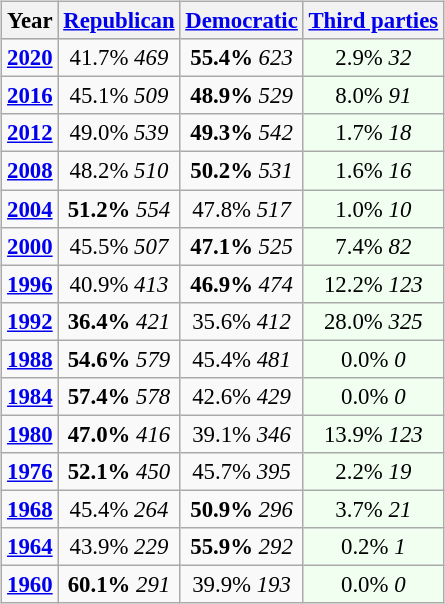<table class="wikitable" style="float:right; font-size:95%;">
<tr bgcolor=lightgrey>
<th>Year</th>
<th><a href='#'>Republican</a></th>
<th><a href='#'>Democratic</a></th>
<th><a href='#'>Third parties</a></th>
</tr>
<tr>
<td style="text-align:center;" ><strong><a href='#'>2020</a></strong></td>
<td style="text-align:center;" >41.7% <em>469</em></td>
<td style="text-align:center;" ><strong>55.4%</strong> <em>623</em></td>
<td style="text-align:center; background:honeyDew;">2.9% <em>32</em></td>
</tr>
<tr>
<td style="text-align:center;" ><strong><a href='#'>2016</a></strong></td>
<td style="text-align:center;" >45.1% <em>509</em></td>
<td style="text-align:center;" ><strong>48.9%</strong> <em>529</em></td>
<td style="text-align:center; background:honeyDew;">8.0% <em>91</em></td>
</tr>
<tr>
<td style="text-align:center;" ><strong><a href='#'>2012</a></strong></td>
<td style="text-align:center;" >49.0% <em>539</em></td>
<td style="text-align:center;" ><strong>49.3%</strong> <em>542</em></td>
<td style="text-align:center; background:honeyDew;">1.7% <em>18</em></td>
</tr>
<tr>
<td style="text-align:center;" ><strong><a href='#'>2008</a></strong></td>
<td style="text-align:center;" >48.2% <em>510</em></td>
<td style="text-align:center;" ><strong>50.2%</strong> <em>531</em></td>
<td style="text-align:center; background:honeyDew;">1.6% <em>16</em></td>
</tr>
<tr>
<td style="text-align:center;" ><strong><a href='#'>2004</a></strong></td>
<td style="text-align:center;" ><strong>51.2%</strong> <em>554</em></td>
<td style="text-align:center;" >47.8% <em>517</em></td>
<td style="text-align:center; background:honeyDew;">1.0% <em>10</em></td>
</tr>
<tr>
<td style="text-align:center;" ><strong><a href='#'>2000</a></strong></td>
<td style="text-align:center;" >45.5% <em>507</em></td>
<td style="text-align:center;" ><strong>47.1%</strong> <em>525</em></td>
<td style="text-align:center; background:honeyDew;">7.4% <em>82</em></td>
</tr>
<tr>
<td style="text-align:center;" ><strong><a href='#'>1996</a></strong></td>
<td style="text-align:center;" >40.9% <em>413</em></td>
<td style="text-align:center;" ><strong>46.9%</strong> <em>474</em></td>
<td style="text-align:center; background:honeyDew;">12.2% <em>123</em></td>
</tr>
<tr>
<td style="text-align:center;" ><strong><a href='#'>1992</a></strong></td>
<td style="text-align:center;" ><strong>36.4%</strong> <em>421</em></td>
<td style="text-align:center;" >35.6% <em>412</em></td>
<td style="text-align:center; background:honeyDew;">28.0% <em>325</em></td>
</tr>
<tr>
<td style="text-align:center;" ><strong><a href='#'>1988</a></strong></td>
<td style="text-align:center;" ><strong>54.6%</strong> <em>579</em></td>
<td style="text-align:center;" >45.4% <em>481</em></td>
<td style="text-align:center; background:honeyDew;">0.0% <em>0</em></td>
</tr>
<tr>
<td style="text-align:center;" ><strong><a href='#'>1984</a></strong></td>
<td style="text-align:center;" ><strong>57.4%</strong> <em>578</em></td>
<td style="text-align:center;" >42.6% <em>429</em></td>
<td style="text-align:center; background:honeyDew;">0.0% <em>0</em></td>
</tr>
<tr>
<td style="text-align:center;" ><strong><a href='#'>1980</a></strong></td>
<td style="text-align:center;" ><strong>47.0%</strong> <em>416</em></td>
<td style="text-align:center;" >39.1% <em>346</em></td>
<td style="text-align:center; background:honeyDew;">13.9% <em>123</em></td>
</tr>
<tr>
<td style="text-align:center;" ><strong><a href='#'>1976</a></strong></td>
<td style="text-align:center;" ><strong>52.1%</strong> <em>450</em></td>
<td style="text-align:center;" >45.7% <em>395</em></td>
<td style="text-align:center; background:honeyDew;">2.2% <em>19</em></td>
</tr>
<tr>
<td style="text-align:center;" ><strong><a href='#'>1968</a></strong></td>
<td style="text-align:center;" >45.4% <em>264</em></td>
<td style="text-align:center;" ><strong>50.9%</strong> <em>296</em></td>
<td style="text-align:center; background:honeyDew;">3.7% <em>21</em></td>
</tr>
<tr>
<td style="text-align:center;" ><strong><a href='#'>1964</a></strong></td>
<td style="text-align:center;" >43.9% <em>229</em></td>
<td style="text-align:center;" ><strong>55.9%</strong> <em>292</em></td>
<td style="text-align:center; background:honeyDew;">0.2% <em>1</em></td>
</tr>
<tr>
<td style="text-align:center;" ><strong><a href='#'>1960</a></strong></td>
<td style="text-align:center;" ><strong>60.1%</strong> <em>291</em></td>
<td style="text-align:center;" >39.9% <em>193</em></td>
<td style="text-align:center; background:honeyDew;">0.0% <em>0</em></td>
</tr>
</table>
